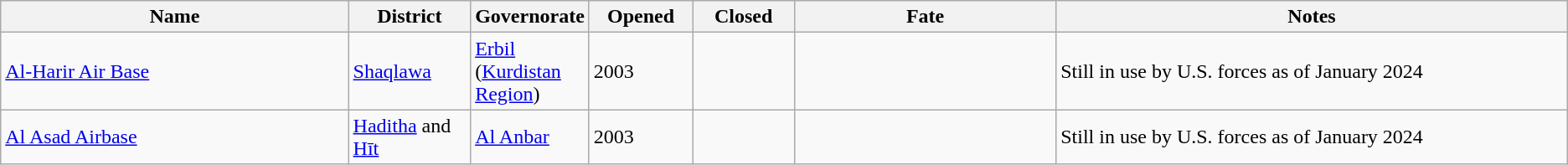<table class="wikitable sortable">
<tr>
<th style="width:20em">Name</th>
<th style="width:6em">District</th>
<th style="width:5em">Governorate</th>
<th style="width:5em">Opened</th>
<th style="width:5em">Closed</th>
<th style="width:15em">Fate</th>
<th style="width:30em">Notes</th>
</tr>
<tr>
<td><a href='#'>Al-Harir Air Base</a></td>
<td><a href='#'>Shaqlawa</a></td>
<td><a href='#'>Erbil</a> (<a href='#'>Kurdistan Region</a>)</td>
<td>2003</td>
<td></td>
<td></td>
<td>Still in use by U.S. forces as of January 2024</td>
</tr>
<tr>
<td><a href='#'>Al Asad Airbase</a></td>
<td><a href='#'>Haditha</a> and <a href='#'>Hīt</a></td>
<td><a href='#'>Al Anbar</a></td>
<td>2003</td>
<td></td>
<td></td>
<td>Still in use by U.S. forces as of January 2024</td>
</tr>
</table>
